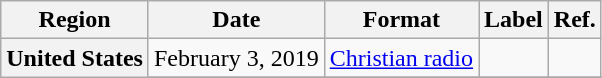<table class="wikitable plainrowheaders">
<tr>
<th scope="col">Region</th>
<th scope="col">Date</th>
<th scope="col">Format</th>
<th scope="col">Label</th>
<th scope="col">Ref.</th>
</tr>
<tr>
<th scope="row" rowspan="2">United States</th>
<td>February 3, 2019</td>
<td><a href='#'>Christian radio</a></td>
<td></td>
<td></td>
</tr>
<tr>
</tr>
</table>
